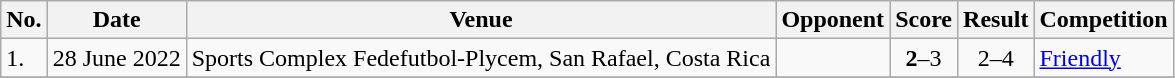<table class="wikitable">
<tr>
<th>No.</th>
<th>Date</th>
<th>Venue</th>
<th>Opponent</th>
<th>Score</th>
<th>Result</th>
<th>Competition</th>
</tr>
<tr>
<td>1.</td>
<td>28 June 2022</td>
<td>Sports Complex Fedefutbol-Plycem, San Rafael, Costa Rica</td>
<td></td>
<td align=center><strong>2</strong>–3</td>
<td align=center>2–4</td>
<td><a href='#'>Friendly</a></td>
</tr>
<tr>
</tr>
</table>
